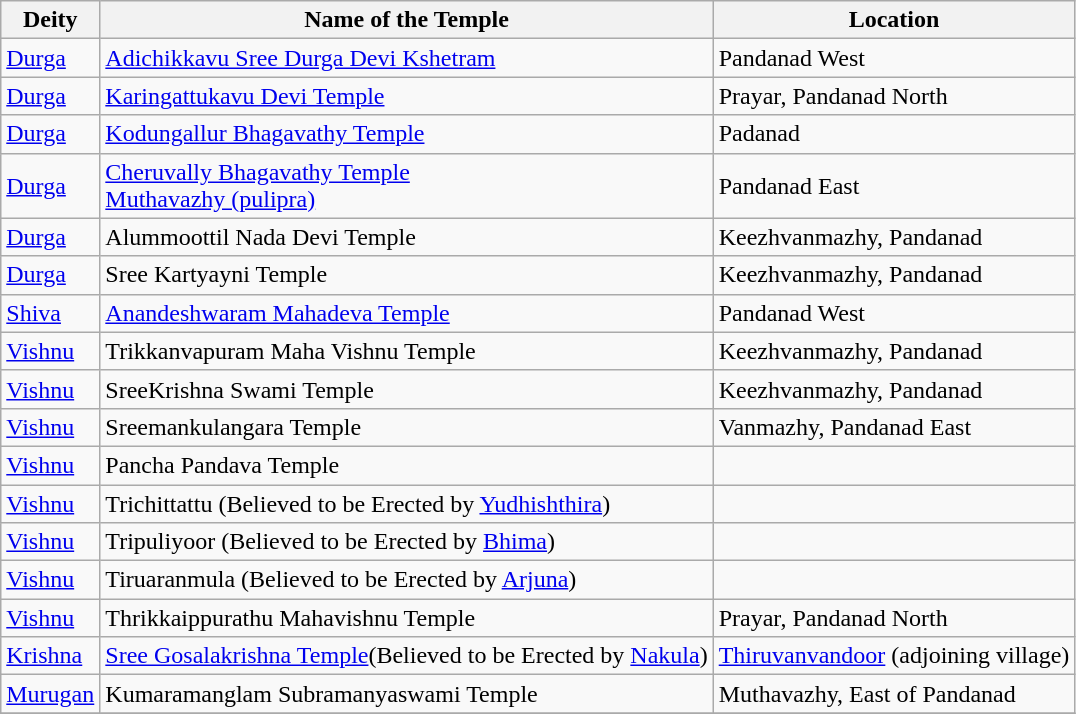<table class="wikitable sortable">
<tr>
<th>Deity</th>
<th>Name of the Temple</th>
<th>Location</th>
</tr>
<tr>
<td><a href='#'>Durga</a></td>
<td><a href='#'>Adichikkavu Sree Durga Devi Kshetram</a></td>
<td>Pandanad West</td>
</tr>
<tr>
<td><a href='#'>Durga</a></td>
<td><a href='#'>Karingattukavu Devi Temple</a></td>
<td>Prayar, Pandanad North</td>
</tr>
<tr>
<td><a href='#'>Durga</a></td>
<td><a href='#'>Kodungallur Bhagavathy Temple</a></td>
<td>Padanad</td>
</tr>
<tr>
<td><a href='#'>Durga</a></td>
<td><a href='#'>Cheruvally Bhagavathy Temple<br>Muthavazhy (pulipra)</a></td>
<td>Pandanad East</td>
</tr>
<tr>
<td><a href='#'>Durga</a></td>
<td>Alummoottil Nada Devi Temple</td>
<td>Keezhvanmazhy, Pandanad</td>
</tr>
<tr>
<td><a href='#'>Durga</a></td>
<td>Sree Kartyayni Temple</td>
<td>Keezhvanmazhy, Pandanad</td>
</tr>
<tr>
<td><a href='#'>Shiva</a></td>
<td><a href='#'>Anandeshwaram Mahadeva Temple</a></td>
<td>Pandanad West</td>
</tr>
<tr>
<td><a href='#'>Vishnu</a></td>
<td>Trikkanvapuram Maha Vishnu Temple</td>
<td>Keezhvanmazhy, Pandanad</td>
</tr>
<tr>
<td><a href='#'>Vishnu</a></td>
<td>SreeKrishna Swami Temple</td>
<td>Keezhvanmazhy, Pandanad</td>
</tr>
<tr>
<td><a href='#'>Vishnu</a></td>
<td>Sreemankulangara Temple</td>
<td>Vanmazhy, Pandanad East</td>
</tr>
<tr>
<td><a href='#'>Vishnu</a></td>
<td>Pancha Pandava Temple</td>
<td></td>
</tr>
<tr>
<td><a href='#'>Vishnu</a></td>
<td>Trichittattu (Believed to be Erected by <a href='#'>Yudhishthira</a>)</td>
<td></td>
</tr>
<tr>
<td><a href='#'>Vishnu</a></td>
<td>Tripuliyoor (Believed to be Erected by <a href='#'>Bhima</a>)</td>
<td></td>
</tr>
<tr>
<td><a href='#'>Vishnu</a></td>
<td>Tiruaranmula (Believed to be Erected by <a href='#'>Arjuna</a>)</td>
<td></td>
</tr>
<tr>
<td><a href='#'>Vishnu</a></td>
<td>Thrikkaippurathu Mahavishnu Temple</td>
<td>Prayar, Pandanad North</td>
</tr>
<tr>
<td><a href='#'>Krishna</a></td>
<td><a href='#'>Sree Gosalakrishna Temple</a>(Believed to be Erected by <a href='#'>Nakula</a>)</td>
<td><a href='#'>Thiruvanvandoor</a> (adjoining village)</td>
</tr>
<tr>
<td><a href='#'>Murugan</a></td>
<td>Kumaramanglam Subramanyaswami Temple</td>
<td>Muthavazhy, East of Pandanad</td>
</tr>
<tr>
</tr>
</table>
